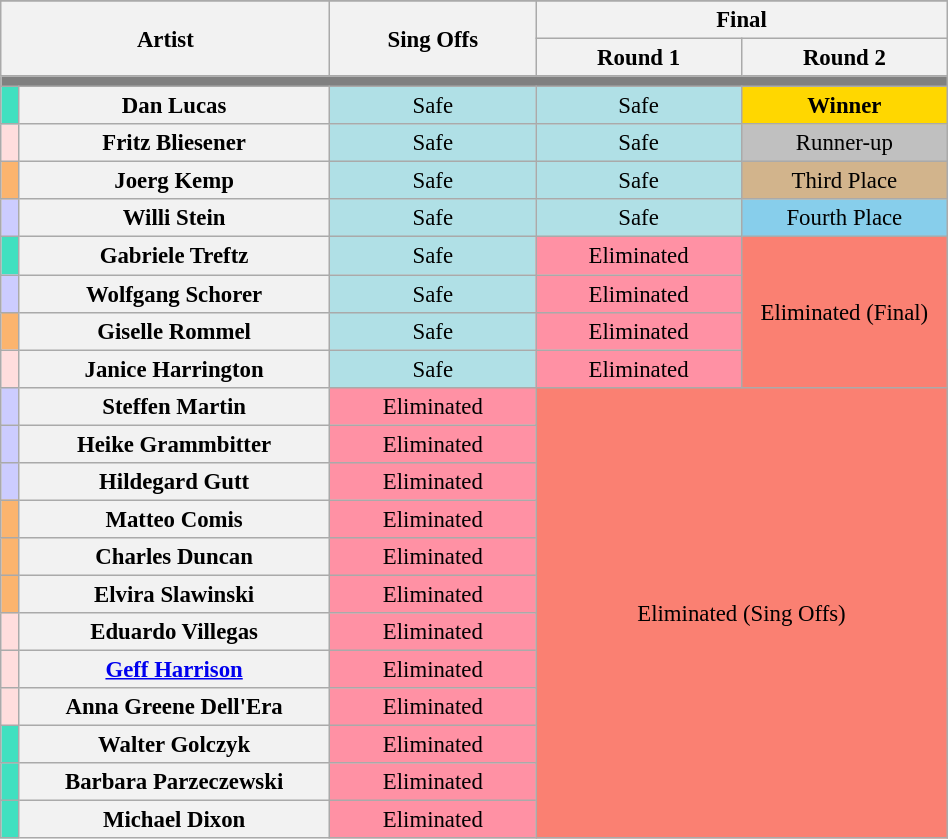<table class="wikitable"  style="text-align:center; font-size:95%; width:50%;">
<tr>
</tr>
<tr>
<th style="width:18%" colspan="2" rowspan="2" scope="col">Artist</th>
<th style="width:11%" colspan="1" rowspan="2" scope="col">Sing Offs</th>
<th style="width:22%" colspan="2" scope="col">Final</th>
</tr>
<tr>
<th style="width:11%">Round 1</th>
<th style="width:11%">Round 2</th>
</tr>
<tr>
<th colspan="10" style="background:grey;"></th>
</tr>
<tr>
<th style="background:#40e0c0"></th>
<th>Dan Lucas</th>
<td style="background:#B0E0E6;">Safe</td>
<td style="background:#B0E0E6;">Safe</td>
<td style="background:gold;"><strong>Winner</strong></td>
</tr>
<tr>
<th style="background:#ffdddd;"></th>
<th>Fritz Bliesener</th>
<td style="background:#B0E0E6;">Safe</td>
<td style="background:#B0E0E6;">Safe</td>
<td style="background:silver;">Runner-up</td>
</tr>
<tr>
<th style="background:#fbb46e;"></th>
<th>Joerg Kemp</th>
<td style="background:#B0E0E6;">Safe</td>
<td style="background:#B0E0E6;">Safe</td>
<td style="background:tan;">Third Place</td>
</tr>
<tr>
<th style="background:#ccf;"></th>
<th>Willi Stein</th>
<td style="background:#B0E0E6;">Safe</td>
<td style="background:#B0E0E6;">Safe</td>
<td style="background:skyblue;">Fourth Place</td>
</tr>
<tr>
<th style="background:#40e0c0"></th>
<th>Gabriele Treftz</th>
<td style="background:#B0E0E6;">Safe</td>
<td style="background:#FF91A4;">Eliminated</td>
<td rowspan=4 style="background:salmon;">Eliminated (Final)</td>
</tr>
<tr>
<th style="background:#ccf;"></th>
<th>Wolfgang Schorer</th>
<td style="background:#B0E0E6;">Safe</td>
<td style="background:#FF91A4;">Eliminated</td>
</tr>
<tr>
<th style="background:#fbb46e;"></th>
<th>Giselle Rommel</th>
<td style="background:#B0E0E6;">Safe</td>
<td style="background:#FF91A4;">Eliminated</td>
</tr>
<tr>
<th style="background:#ffdddd;"></th>
<th>Janice Harrington</th>
<td style="background:#B0E0E6;">Safe</td>
<td style="background:#FF91A4;">Eliminated</td>
</tr>
<tr>
<th style="background:#ccf;"></th>
<th>Steffen Martin</th>
<td style="background:#FF91A4;">Eliminated</td>
<td rowspan=12 colspan=2 style="background:salmon;">Eliminated (Sing Offs)</td>
</tr>
<tr>
<th style="background:#ccf;"></th>
<th>Heike Grammbitter</th>
<td style="background:#FF91A4;">Eliminated</td>
</tr>
<tr>
<th style="background:#ccf;"></th>
<th>Hildegard Gutt</th>
<td style="background:#FF91A4;">Eliminated</td>
</tr>
<tr>
<th style="background:#fbb46e;"></th>
<th>Matteo Comis</th>
<td style="background:#FF91A4;">Eliminated</td>
</tr>
<tr>
<th style="background:#fbb46e;"></th>
<th>Charles Duncan</th>
<td style="background:#FF91A4;">Eliminated</td>
</tr>
<tr>
<th style="background:#fbb46e;"></th>
<th>Elvira Slawinski</th>
<td style="background:#FF91A4;">Eliminated</td>
</tr>
<tr>
<th style="background:#ffdddd;"></th>
<th>Eduardo Villegas</th>
<td style="background:#FF91A4;">Eliminated</td>
</tr>
<tr>
<th style="background:#ffdddd;"></th>
<th><a href='#'>Geff Harrison</a></th>
<td style="background:#FF91A4;">Eliminated</td>
</tr>
<tr>
<th style="background:#ffdddd;"></th>
<th>Anna Greene Dell'Era</th>
<td style="background:#FF91A4;">Eliminated</td>
</tr>
<tr>
<th style="background:#40e0c0"></th>
<th>Walter Golczyk</th>
<td style="background:#FF91A4;">Eliminated</td>
</tr>
<tr>
<th style="background:#40e0c0"></th>
<th>Barbara Parzeczewski</th>
<td style="background:#FF91A4;">Eliminated</td>
</tr>
<tr>
<th style="background:#40e0c0"></th>
<th>Michael Dixon</th>
<td style="background:#FF91A4;">Eliminated</td>
</tr>
</table>
